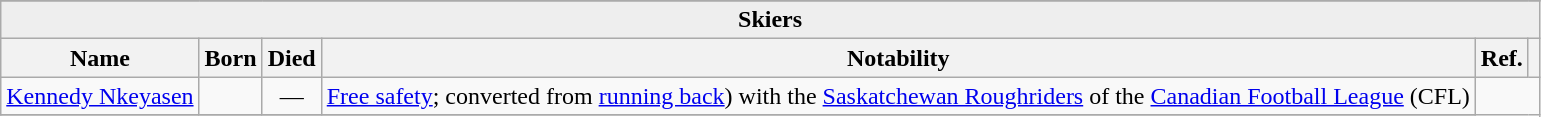<table class="wikitable sortable" style="text-align: centre;">
<tr ">
</tr>
<tr bgcolor=#EEEEEE>
<td align=center colspan=6><strong>Skiers</strong></td>
</tr>
<tr>
<th class="unsortable">Name</th>
<th class="unsortable">Born</th>
<th class="unsortable">Died</th>
<th class="unsortable">Notability</th>
<th class="unsortable">Ref.</th>
<th class="unsortable"></th>
</tr>
<tr>
<td align=center><a href='#'>Kennedy Nkeyasen</a></td>
<td align=center></td>
<td align=center>—</td>
<td align=center><a href='#'>Free safety</a>; converted from <a href='#'>running back</a>) with the <a href='#'>Saskatchewan Roughriders</a> of the <a href='#'>Canadian Football League</a> (CFL)</td>
</tr>
<tr>
</tr>
</table>
